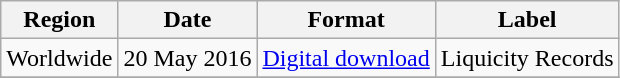<table class=wikitable>
<tr>
<th>Region</th>
<th>Date</th>
<th>Format</th>
<th>Label</th>
</tr>
<tr>
<td>Worldwide</td>
<td>20 May 2016</td>
<td><a href='#'>Digital download</a></td>
<td>Liquicity Records</td>
</tr>
<tr>
</tr>
</table>
